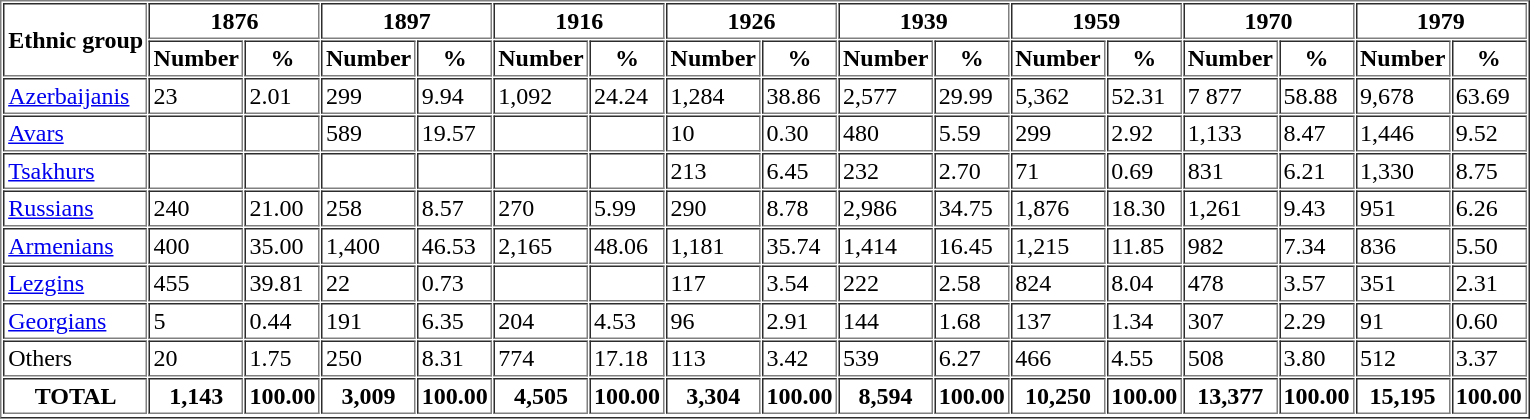<table class="sortable" border="1" cellpadding="2" cellspacing="1" align="center">
<tr>
<th rowspan="2">Ethnic group</th>
<th colspan="2">1876</th>
<th colspan="2">1897</th>
<th colspan="2">1916</th>
<th colspan="2">1926</th>
<th colspan="2">1939</th>
<th colspan="2">1959</th>
<th colspan="2">1970</th>
<th colspan="2">1979</th>
</tr>
<tr>
<th>Number</th>
<th>%</th>
<th>Number</th>
<th>%</th>
<th>Number</th>
<th>%</th>
<th>Number</th>
<th>%</th>
<th>Number</th>
<th>%</th>
<th>Number</th>
<th>%</th>
<th>Number</th>
<th>%</th>
<th>Number</th>
<th>%</th>
</tr>
<tr>
<td><a href='#'>Azerbaijanis</a></td>
<td>23</td>
<td>2.01</td>
<td>299</td>
<td>9.94</td>
<td>1,092</td>
<td>24.24</td>
<td>1,284</td>
<td>38.86</td>
<td>2,577</td>
<td>29.99</td>
<td>5,362</td>
<td>52.31</td>
<td>7 877</td>
<td>58.88</td>
<td>9,678</td>
<td>63.69</td>
</tr>
<tr>
<td><a href='#'>Avars</a></td>
<td></td>
<td></td>
<td>589</td>
<td>19.57</td>
<td></td>
<td></td>
<td>10</td>
<td>0.30</td>
<td>480</td>
<td>5.59</td>
<td>299</td>
<td>2.92</td>
<td>1,133</td>
<td>8.47</td>
<td>1,446</td>
<td>9.52</td>
</tr>
<tr>
<td><a href='#'>Tsakhurs</a></td>
<td></td>
<td></td>
<td></td>
<td></td>
<td></td>
<td></td>
<td>213</td>
<td>6.45</td>
<td>232</td>
<td>2.70</td>
<td>71</td>
<td>0.69</td>
<td>831</td>
<td>6.21</td>
<td>1,330</td>
<td>8.75</td>
</tr>
<tr>
<td><a href='#'>Russians</a></td>
<td>240</td>
<td>21.00</td>
<td>258</td>
<td>8.57</td>
<td>270</td>
<td>5.99</td>
<td>290</td>
<td>8.78</td>
<td>2,986</td>
<td>34.75</td>
<td>1,876</td>
<td>18.30</td>
<td>1,261</td>
<td>9.43</td>
<td>951</td>
<td>6.26</td>
</tr>
<tr>
<td><a href='#'>Armenians</a></td>
<td>400</td>
<td>35.00</td>
<td>1,400</td>
<td>46.53</td>
<td>2,165</td>
<td>48.06</td>
<td>1,181</td>
<td>35.74</td>
<td>1,414</td>
<td>16.45</td>
<td>1,215</td>
<td>11.85</td>
<td>982</td>
<td>7.34</td>
<td>836</td>
<td>5.50</td>
</tr>
<tr>
<td><a href='#'>Lezgins</a></td>
<td>455</td>
<td>39.81</td>
<td>22</td>
<td>0.73</td>
<td></td>
<td></td>
<td>117</td>
<td>3.54</td>
<td>222</td>
<td>2.58</td>
<td>824</td>
<td>8.04</td>
<td>478</td>
<td>3.57</td>
<td>351</td>
<td>2.31</td>
</tr>
<tr>
<td><a href='#'>Georgians</a></td>
<td>5</td>
<td>0.44</td>
<td>191</td>
<td>6.35</td>
<td>204</td>
<td>4.53</td>
<td>96</td>
<td>2.91</td>
<td>144</td>
<td>1.68</td>
<td>137</td>
<td>1.34</td>
<td>307</td>
<td>2.29</td>
<td>91</td>
<td>0.60</td>
</tr>
<tr>
<td>Others</td>
<td>20</td>
<td 1.7>1.75</td>
<td>250</td>
<td>8.31</td>
<td>774</td>
<td>17.18</td>
<td>113</td>
<td>3.42</td>
<td>539</td>
<td>6.27</td>
<td>466</td>
<td>4.55</td>
<td>508</td>
<td>3.80</td>
<td>512</td>
<td>3.37</td>
</tr>
<tr>
<th>TOTAL</th>
<th>1,143</th>
<th>100.00</th>
<th>3,009</th>
<th>100.00</th>
<th>4,505</th>
<th>100.00</th>
<th>3,304</th>
<th>100.00</th>
<th>8,594</th>
<th>100.00</th>
<th>10,250</th>
<th>100.00</th>
<th>13,377</th>
<th>100.00</th>
<th>15,195</th>
<th>100.00</th>
</tr>
<tr>
</tr>
</table>
